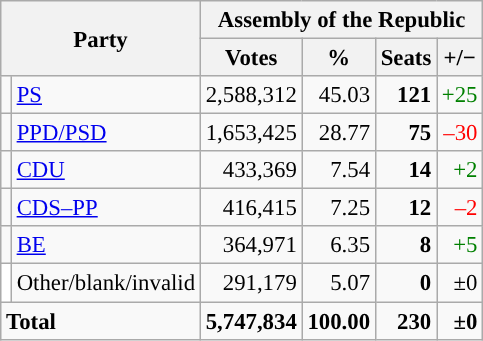<table class="wikitable" style="text-align:right; font-size:95%;">
<tr>
<th colspan="2" rowspan="2">Party</th>
<th colspan="4">Assembly of the Republic</th>
</tr>
<tr>
<th>Votes</th>
<th>%</th>
<th>Seats</th>
<th>+/−</th>
</tr>
<tr>
<td style="background:"></td>
<td align="left"><a href='#'>PS</a></td>
<td>2,588,312</td>
<td>45.03</td>
<td><strong>121</strong></td>
<td style="color:green;">+25</td>
</tr>
<tr>
<td style="background:"></td>
<td align="left"><a href='#'>PPD/PSD</a></td>
<td>1,653,425</td>
<td>28.77</td>
<td><strong>75</strong></td>
<td style="color:red;">–30</td>
</tr>
<tr>
<td style="background:"></td>
<td align="left"><a href='#'>CDU</a></td>
<td>433,369</td>
<td>7.54</td>
<td><strong>14</strong></td>
<td style="color:green;">+2</td>
</tr>
<tr>
<td style="background:"></td>
<td align="left"><a href='#'>CDS–PP</a></td>
<td>416,415</td>
<td>7.25</td>
<td><strong>12</strong></td>
<td style="color:red;">–2</td>
</tr>
<tr>
<td style="background:"></td>
<td align="left"><a href='#'>BE</a></td>
<td>364,971</td>
<td>6.35</td>
<td><strong>8</strong></td>
<td style="color:green;">+5</td>
</tr>
<tr>
<td style="background:white;"></td>
<td align="left">Other/blank/invalid</td>
<td>291,179</td>
<td>5.07</td>
<td><strong>0</strong></td>
<td>±0</td>
</tr>
<tr style="font-weight:bold">
<td colspan="2" align="left">Total</td>
<td>5,747,834</td>
<td>100.00</td>
<td>230</td>
<td>±0</td>
</tr>
</table>
